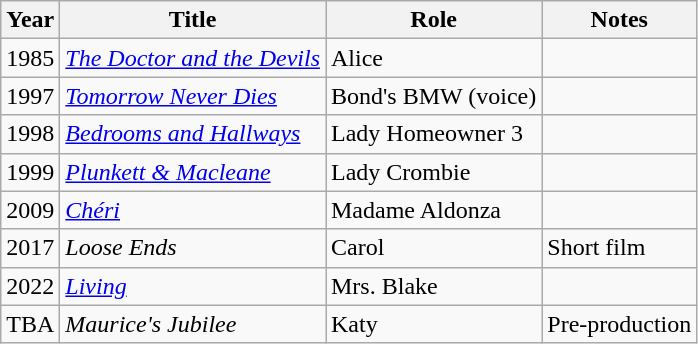<table class="wikitable">
<tr>
<th>Year</th>
<th>Title</th>
<th>Role</th>
<th>Notes</th>
</tr>
<tr>
<td>1985</td>
<td><em><a href='#'>The Doctor and the Devils</a></em></td>
<td>Alice</td>
<td></td>
</tr>
<tr>
<td>1997</td>
<td><em><a href='#'>Tomorrow Never Dies</a></em></td>
<td>Bond's BMW (voice)</td>
<td></td>
</tr>
<tr>
<td>1998</td>
<td><em><a href='#'>Bedrooms and Hallways</a></em></td>
<td>Lady Homeowner 3</td>
<td></td>
</tr>
<tr>
<td>1999</td>
<td><em><a href='#'>Plunkett & Macleane</a></em></td>
<td>Lady Crombie</td>
<td></td>
</tr>
<tr>
<td>2009</td>
<td><em><a href='#'>Chéri</a></em></td>
<td>Madame Aldonza</td>
<td></td>
</tr>
<tr>
<td>2017</td>
<td><em>Loose Ends</em></td>
<td>Carol</td>
<td>Short film</td>
</tr>
<tr>
<td>2022</td>
<td><em><a href='#'>Living</a></em></td>
<td>Mrs. Blake</td>
<td></td>
</tr>
<tr>
<td>TBA</td>
<td><em>Maurice's Jubilee</em></td>
<td>Katy</td>
<td>Pre-production</td>
</tr>
</table>
